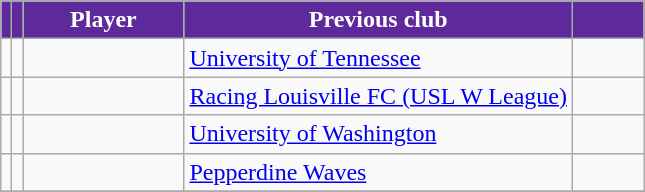<table class="wikitable sortable">
<tr>
<th style="background:#5E299A; color:#fff;" scope="col"></th>
<th style="background:#5E299A; color:#fff;" scope="col"></th>
<th style="background:#5E299A; color:#fff; width:100px;" scope="col">Player</th>
<th style="background:#5E299A; color:#fff;" scope="col">Previous club</th>
<th style="background:#5E299A; color:#fff; width:40px;" scope="col"></th>
</tr>
<tr>
<td></td>
<td></td>
<td></td>
<td> <a href='#'>University of Tennessee</a></td>
<td></td>
</tr>
<tr>
<td></td>
<td></td>
<td></td>
<td> <a href='#'>Racing Louisville FC (USL W League)</a></td>
<td></td>
</tr>
<tr>
<td></td>
<td></td>
<td></td>
<td> <a href='#'>University of Washington</a></td>
<td></td>
</tr>
<tr>
<td></td>
<td></td>
<td></td>
<td> <a href='#'>Pepperdine Waves</a></td>
<td></td>
</tr>
<tr>
</tr>
</table>
